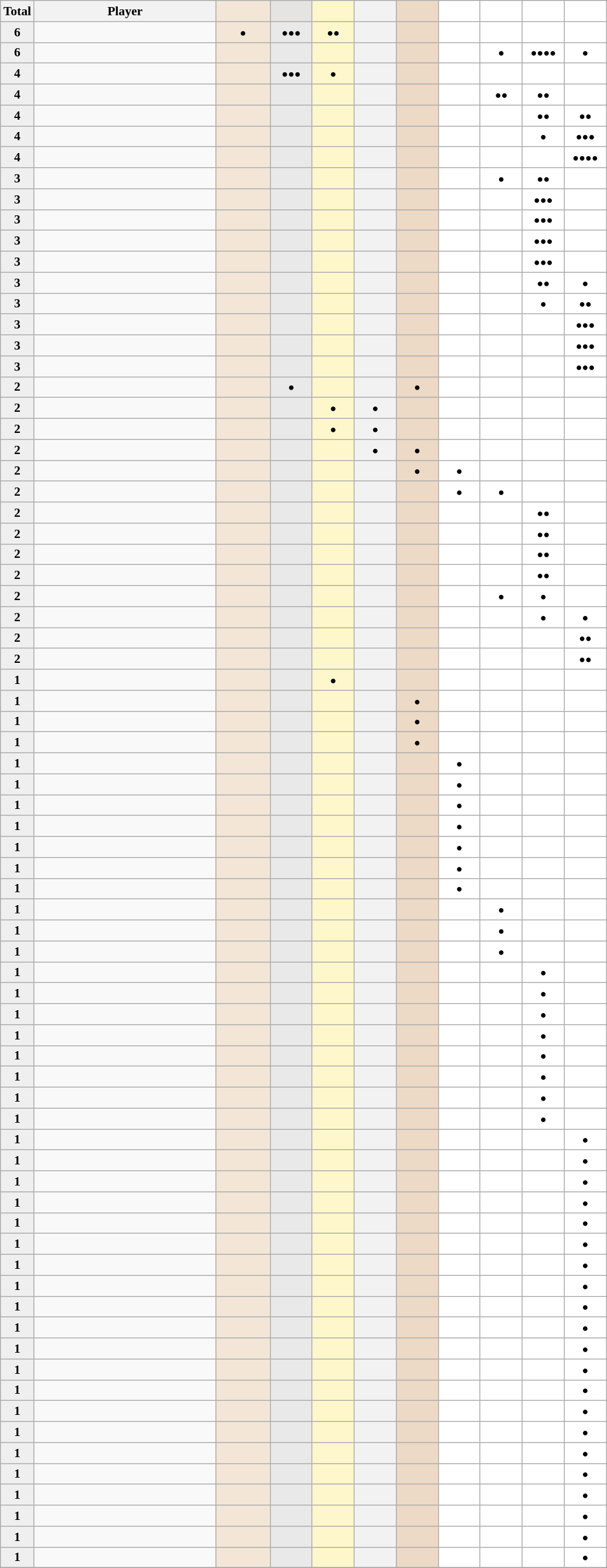<table class="sortable wikitable" style="font-size:90%">
<tr>
<th width="30">Total</th>
<th width="200">Player</th>
<th width="55" style="background:#F3E6D7;"></th>
<th width="41" style="background:#E5E4E2;"></th>
<th width="41" style="background:#fff7cc;"></th>
<th width="41" style="background:#f2f2f2;"></th>
<th width="41" style="background:#ecd9c6;"></th>
<th width="41" style="background:#fff;"></th>
<th width="41" style="background:#fff;"></th>
<th width="41" style="background:#fff;"></th>
<th width="41" style="background:#fff;"></th>
</tr>
<tr align="center">
<td style="background:#efefef;"><strong>6</strong></td>
<td align="left"></td>
<td style="background:#F3E6D7;"> <small>●</small></td>
<td style="background:#E9E9E9;"> <small>●●●</small></td>
<td style="background:#fff7cc;"> <small>●●</small></td>
<td style="background:#f2f2f2;"> <small> </small></td>
<td style="background:#ecd9c6;"> <small></small></td>
<td style="background:#fff;"> <small> </small></td>
<td style="background:#fff;"> <small> </small></td>
<td style="background:#fff;"> <small> </small></td>
<td style="background:#fff;"> <small> </small></td>
</tr>
<tr align="center">
<td style="background:#efefef;"><strong>6</strong></td>
<td align="left"></td>
<td style="background:#F3E6D7;"> <small> </small></td>
<td style="background:#E9E9E9;"> <small> </small></td>
<td style="background:#fff7cc;"> <small> </small></td>
<td style="background:#f2f2f2;"> <small> </small></td>
<td style="background:#ecd9c6;"> <small></small></td>
<td style="background:#fff;"> <small> </small></td>
<td style="background:#fff;"> <small>●</small></td>
<td style="background:#fff;"> <small>●●●●</small></td>
<td style="background:#fff;"> <small>●</small></td>
</tr>
<tr align="center">
<td style="background:#efefef;"><strong>4</strong></td>
<td align="left"></td>
<td style="background:#F3E6D7;"> <small> </small></td>
<td style="background:#E9E9E9;"> <small>●●●</small></td>
<td style="background:#fff7cc;"> <small>●</small></td>
<td style="background:#f2f2f2;"> <small> </small></td>
<td style="background:#ecd9c6;"> <small></small></td>
<td style="background:#fff;"> <small> </small></td>
<td style="background:#fff;"> <small> </small></td>
<td style="background:#fff;"> <small> </small></td>
<td style="background:#fff;"> <small> </small></td>
</tr>
<tr align="center">
<td style="background:#efefef;"><strong>4</strong></td>
<td align="left"></td>
<td style="background:#F3E6D7;"> <small> </small></td>
<td style="background:#E9E9E9;"> <small> </small></td>
<td style="background:#fff7cc;"> <small> </small></td>
<td style="background:#f2f2f2;"> <small> </small></td>
<td style="background:#ecd9c6;"> <small></small></td>
<td style="background:#fff;"> <small> </small></td>
<td style="background:#fff;"> <small>●●</small></td>
<td style="background:#fff;"> <small>●●</small></td>
<td style="background:#fff;"> <small> </small></td>
</tr>
<tr align="center">
<td style="background:#efefef;"><strong>4</strong></td>
<td align="left"></td>
<td style="background:#F3E6D7;"> <small> </small></td>
<td style="background:#E9E9E9;"> <small> </small></td>
<td style="background:#fff7cc;"> <small> </small></td>
<td style="background:#f2f2f2;"> <small> </small></td>
<td style="background:#ecd9c6;"> <small></small></td>
<td style="background:#fff;"> <small> </small></td>
<td style="background:#fff;"> <small> </small></td>
<td style="background:#fff;"> <small>●●</small></td>
<td style="background:#fff;"> <small>●●</small></td>
</tr>
<tr align="center">
<td style="background:#efefef;"><strong>4</strong></td>
<td align="left"></td>
<td style="background:#F3E6D7;"> <small> </small></td>
<td style="background:#E9E9E9;"> <small> </small></td>
<td style="background:#fff7cc;"> <small> </small></td>
<td style="background:#f2f2f2;"> <small> </small></td>
<td style="background:#ecd9c6;"> <small></small></td>
<td style="background:#fff;"> <small> </small></td>
<td style="background:#fff;"> <small> </small></td>
<td style="background:#fff;"> <small>●</small></td>
<td style="background:#fff;"> <small>●●●</small></td>
</tr>
<tr align="center">
<td style="background:#efefef;"><strong>4</strong></td>
<td align="left"></td>
<td style="background:#F3E6D7;"> <small> </small></td>
<td style="background:#E9E9E9;"> <small> </small></td>
<td style="background:#fff7cc;"> <small> </small></td>
<td style="background:#f2f2f2;"> <small> </small></td>
<td style="background:#ecd9c6;"> <small></small></td>
<td style="background:#fff;"> <small> </small></td>
<td style="background:#fff;"> <small> </small></td>
<td style="background:#fff;"> <small> </small></td>
<td style="background:#fff;"> <small>●●●●</small></td>
</tr>
<tr align="center">
<td style="background:#efefef;"><strong>3</strong></td>
<td align="left"></td>
<td style="background:#F3E6D7;"> <small> </small></td>
<td style="background:#E9E9E9;"> <small> </small></td>
<td style="background:#fff7cc;"> <small> </small></td>
<td style="background:#f2f2f2;"> <small> </small></td>
<td style="background:#ecd9c6;"> <small></small></td>
<td style="background:#fff;"> <small> </small></td>
<td style="background:#fff;"> <small>●</small></td>
<td style="background:#fff;"> <small>●●</small></td>
<td style="background:#fff;"> <small> </small></td>
</tr>
<tr align="center">
<td style="background:#efefef;"><strong>3</strong></td>
<td align="left"></td>
<td style="background:#F3E6D7;"> <small> </small></td>
<td style="background:#E9E9E9;"> <small> </small></td>
<td style="background:#fff7cc;"> <small> </small></td>
<td style="background:#f2f2f2;"> <small> </small></td>
<td style="background:#ecd9c6;"> <small></small></td>
<td style="background:#fff;"> <small> </small></td>
<td style="background:#fff;"> <small> </small></td>
<td style="background:#fff;"> <small>●●●</small></td>
<td style="background:#fff;"> <small> </small></td>
</tr>
<tr align="center">
<td style="background:#efefef;"><strong>3</strong></td>
<td align="left"></td>
<td style="background:#F3E6D7;"> <small> </small></td>
<td style="background:#E9E9E9;"> <small> </small></td>
<td style="background:#fff7cc;"> <small> </small></td>
<td style="background:#f2f2f2;"> <small> </small></td>
<td style="background:#ecd9c6;"> <small></small></td>
<td style="background:#fff;"> <small> </small></td>
<td style="background:#fff;"> <small> </small></td>
<td style="background:#fff;"> <small>●●●</small></td>
<td style="background:#fff;"> <small> </small></td>
</tr>
<tr align="center">
<td style="background:#efefef;"><strong>3</strong></td>
<td align="left"></td>
<td style="background:#F3E6D7;"> <small> </small></td>
<td style="background:#E9E9E9;"> <small> </small></td>
<td style="background:#fff7cc;"> <small> </small></td>
<td style="background:#f2f2f2;"> <small> </small></td>
<td style="background:#ecd9c6;"> <small></small></td>
<td style="background:#fff;"> <small> </small></td>
<td style="background:#fff;"> <small> </small></td>
<td style="background:#fff;"> <small>●●●</small></td>
<td style="background:#fff;"> <small> </small></td>
</tr>
<tr align="center">
<td style="background:#efefef;"><strong>3</strong></td>
<td align="left"></td>
<td style="background:#F3E6D7;"> <small> </small></td>
<td style="background:#E9E9E9;"> <small> </small></td>
<td style="background:#fff7cc;"> <small> </small></td>
<td style="background:#f2f2f2;"> <small> </small></td>
<td style="background:#ecd9c6;"> <small></small></td>
<td style="background:#fff;"> <small> </small></td>
<td style="background:#fff;"> <small> </small></td>
<td style="background:#fff;"> <small>●●●</small></td>
<td style="background:#fff;"> <small> </small></td>
</tr>
<tr align="center">
<td style="background:#efefef;"><strong>3</strong></td>
<td align="left"></td>
<td style="background:#F3E6D7;"> <small> </small></td>
<td style="background:#E9E9E9;"> <small> </small></td>
<td style="background:#fff7cc;"> <small> </small></td>
<td style="background:#f2f2f2;"> <small> </small></td>
<td style="background:#ecd9c6;"> <small></small></td>
<td style="background:#fff;"> <small> </small></td>
<td style="background:#fff;"> <small> </small></td>
<td style="background:#fff;"> <small>●●</small></td>
<td style="background:#fff;"> <small>●</small></td>
</tr>
<tr align="center">
<td style="background:#efefef;"><strong>3</strong></td>
<td align="left"></td>
<td style="background:#F3E6D7;"> <small> </small></td>
<td style="background:#E9E9E9;"> <small> </small></td>
<td style="background:#fff7cc;"> <small> </small></td>
<td style="background:#f2f2f2;"> <small> </small></td>
<td style="background:#ecd9c6;"> <small></small></td>
<td style="background:#fff;"> <small> </small></td>
<td style="background:#fff;"> <small> </small></td>
<td style="background:#fff;"> <small>●</small></td>
<td style="background:#fff;"> <small>●●</small></td>
</tr>
<tr align="center">
<td style="background:#efefef;"><strong>3</strong></td>
<td align="left"></td>
<td style="background:#F3E6D7;"> <small> </small></td>
<td style="background:#E9E9E9;"> <small> </small></td>
<td style="background:#fff7cc;"> <small> </small></td>
<td style="background:#f2f2f2;"> <small> </small></td>
<td style="background:#ecd9c6;"> <small></small></td>
<td style="background:#fff;"> <small> </small></td>
<td style="background:#fff;"> <small> </small></td>
<td style="background:#fff;"> <small> </small></td>
<td style="background:#fff;"> <small>●●●</small></td>
</tr>
<tr align="center">
<td style="background:#efefef;"><strong>3</strong></td>
<td align="left"></td>
<td style="background:#F3E6D7;"> <small> </small></td>
<td style="background:#E9E9E9;"> <small> </small></td>
<td style="background:#fff7cc;"> <small> </small></td>
<td style="background:#f2f2f2;"> <small> </small></td>
<td style="background:#ecd9c6;"> <small></small></td>
<td style="background:#fff;"> <small> </small></td>
<td style="background:#fff;"> <small> </small></td>
<td style="background:#fff;"> <small> </small></td>
<td style="background:#fff;"> <small>●●●</small></td>
</tr>
<tr align="center">
<td style="background:#efefef;"><strong>3</strong></td>
<td align="left"></td>
<td style="background:#F3E6D7;"> <small> </small></td>
<td style="background:#E9E9E9;"> <small> </small></td>
<td style="background:#fff7cc;"> <small> </small></td>
<td style="background:#f2f2f2;"> <small> </small></td>
<td style="background:#ecd9c6;"> <small></small></td>
<td style="background:#fff;"> <small> </small></td>
<td style="background:#fff;"> <small> </small></td>
<td style="background:#fff;"> <small> </small></td>
<td style="background:#fff;"> <small>●●●</small></td>
</tr>
<tr align="center">
<td style="background:#efefef;"><strong>2</strong></td>
<td align="left"></td>
<td style="background:#F3E6D7;"> <small> </small></td>
<td style="background:#E9E9E9;"> <small>●</small></td>
<td style="background:#fff7cc;"> <small></small></td>
<td style="background:#f2f2f2;"> <small> </small></td>
<td style="background:#ecd9c6;"> <small>●</small></td>
<td style="background:#fff;"> <small> </small></td>
<td style="background:#fff;"> <small> </small></td>
<td style="background:#fff;"> <small> </small></td>
<td style="background:#fff;"> <small> </small></td>
</tr>
<tr align="center">
<td style="background:#efefef;"><strong>2</strong></td>
<td align="left"></td>
<td style="background:#F3E6D7;"> <small> </small></td>
<td style="background:#E9E9E9;"> <small> </small></td>
<td style="background:#fff7cc;"> <small>●</small></td>
<td style="background:#f2f2f2;"> <small>●</small></td>
<td style="background:#ecd9c6;"> <small></small></td>
<td style="background:#fff;"> <small> </small></td>
<td style="background:#fff;"> <small> </small></td>
<td style="background:#fff;"> <small> </small></td>
<td style="background:#fff;"> <small> </small></td>
</tr>
<tr align="center">
<td style="background:#efefef;"><strong>2</strong></td>
<td align="left"></td>
<td style="background:#F3E6D7;"> <small> </small></td>
<td style="background:#E9E9E9;"> <small> </small></td>
<td style="background:#fff7cc;"> <small>●</small></td>
<td style="background:#f2f2f2;"> <small>●</small></td>
<td style="background:#ecd9c6;"> <small></small></td>
<td style="background:#fff;"> <small> </small></td>
<td style="background:#fff;"> <small> </small></td>
<td style="background:#fff;"> <small> </small></td>
<td style="background:#fff;"> <small> </small></td>
</tr>
<tr align="center">
<td style="background:#efefef;"><strong>2</strong></td>
<td align="left"></td>
<td style="background:#F3E6D7;"> <small> </small></td>
<td style="background:#E9E9E9;"> <small> </small></td>
<td style="background:#fff7cc;"> <small></small></td>
<td style="background:#f2f2f2;"> <small>●</small></td>
<td style="background:#ecd9c6;"> <small>●</small></td>
<td style="background:#fff;"> <small> </small></td>
<td style="background:#fff;"> <small> </small></td>
<td style="background:#fff;"> <small> </small></td>
<td style="background:#fff;"> <small> </small></td>
</tr>
<tr align="center">
<td style="background:#efefef;"><strong>2</strong></td>
<td align="left"></td>
<td style="background:#F3E6D7;"> <small> </small></td>
<td style="background:#E9E9E9;"> <small> </small></td>
<td style="background:#fff7cc;"> <small></small></td>
<td style="background:#f2f2f2;"> <small> </small></td>
<td style="background:#ecd9c6;"> <small>●</small></td>
<td style="background:#fff;"> <small>●</small></td>
<td style="background:#fff;"> <small> </small></td>
<td style="background:#fff;"> <small> </small></td>
<td style="background:#fff;"> <small> </small></td>
</tr>
<tr align="center">
<td style="background:#efefef;"><strong>2</strong></td>
<td align="left"></td>
<td style="background:#F3E6D7;"> <small> </small></td>
<td style="background:#E9E9E9;"> <small> </small></td>
<td style="background:#fff7cc;"> <small> </small></td>
<td style="background:#f2f2f2;"> <small> </small></td>
<td style="background:#ecd9c6;"> <small></small></td>
<td style="background:#fff;"> <small>●</small></td>
<td style="background:#fff;"> <small>●</small></td>
<td style="background:#fff;"> <small> </small></td>
<td style="background:#fff;"> <small> </small></td>
</tr>
<tr align="center">
<td style="background:#efefef;"><strong>2</strong></td>
<td align="left"></td>
<td style="background:#F3E6D7;"> <small> </small></td>
<td style="background:#E9E9E9;"> <small> </small></td>
<td style="background:#fff7cc;"> <small> </small></td>
<td style="background:#f2f2f2;"> <small> </small></td>
<td style="background:#ecd9c6;"> <small></small></td>
<td style="background:#fff;"> <small> </small></td>
<td style="background:#fff;"> <small> </small></td>
<td style="background:#fff;"> <small>●●</small></td>
<td style="background:#fff;"> <small> </small></td>
</tr>
<tr align="center">
<td style="background:#efefef;"><strong>2</strong></td>
<td align="left"></td>
<td style="background:#F3E6D7;"> <small> </small></td>
<td style="background:#E9E9E9;"> <small> </small></td>
<td style="background:#fff7cc;"> <small> </small></td>
<td style="background:#f2f2f2;"> <small> </small></td>
<td style="background:#ecd9c6;"> <small></small></td>
<td style="background:#fff;"> <small> </small></td>
<td style="background:#fff;"> <small> </small></td>
<td style="background:#fff;"> <small>●●</small></td>
<td style="background:#fff;"> <small> </small></td>
</tr>
<tr align="center">
<td style="background:#efefef;"><strong>2</strong></td>
<td align="left"></td>
<td style="background:#F3E6D7;"> <small> </small></td>
<td style="background:#E9E9E9;"> <small> </small></td>
<td style="background:#fff7cc;"> <small> </small></td>
<td style="background:#f2f2f2;"> <small> </small></td>
<td style="background:#ecd9c6;"> <small></small></td>
<td style="background:#fff;"> <small> </small></td>
<td style="background:#fff;"> <small> </small></td>
<td style="background:#fff;"> <small>●●</small></td>
<td style="background:#fff;"> <small> </small></td>
</tr>
<tr align="center">
<td style="background:#efefef;"><strong>2</strong></td>
<td align="left"></td>
<td style="background:#F3E6D7;"> <small> </small></td>
<td style="background:#E9E9E9;"> <small> </small></td>
<td style="background:#fff7cc;"> <small> </small></td>
<td style="background:#f2f2f2;"> <small> </small></td>
<td style="background:#ecd9c6;"> <small></small></td>
<td style="background:#fff;"> <small> </small></td>
<td style="background:#fff;"> <small> </small></td>
<td style="background:#fff;"> <small>●●</small></td>
<td style="background:#fff;"> <small> </small></td>
</tr>
<tr align="center">
<td style="background:#efefef;"><strong>2</strong></td>
<td align="left"></td>
<td style="background:#F3E6D7;"> <small> </small></td>
<td style="background:#E9E9E9;"> <small> </small></td>
<td style="background:#fff7cc;"> <small> </small></td>
<td style="background:#f2f2f2;"> <small> </small></td>
<td style="background:#ecd9c6;"> <small></small></td>
<td style="background:#fff;"> <small> </small></td>
<td style="background:#fff;"> <small>●</small></td>
<td style="background:#fff;"> <small>●</small></td>
<td style="background:#fff;"> <small> </small></td>
</tr>
<tr align="center">
<td style="background:#efefef;"><strong>2</strong></td>
<td align="left"></td>
<td style="background:#F3E6D7;"> <small> </small></td>
<td style="background:#E9E9E9;"> <small> </small></td>
<td style="background:#fff7cc;"> <small> </small></td>
<td style="background:#f2f2f2;"> <small> </small></td>
<td style="background:#ecd9c6;"> <small></small></td>
<td style="background:#fff;"> <small> </small></td>
<td style="background:#fff;"> <small> </small></td>
<td style="background:#fff;"> <small>●</small></td>
<td style="background:#fff;"> <small>●</small></td>
</tr>
<tr align="center">
<td style="background:#efefef;"><strong>2</strong></td>
<td align="left"></td>
<td style="background:#F3E6D7;"> <small> </small></td>
<td style="background:#E9E9E9;"> <small> </small></td>
<td style="background:#fff7cc;"> <small> </small></td>
<td style="background:#f2f2f2;"> <small> </small></td>
<td style="background:#ecd9c6;"> <small></small></td>
<td style="background:#fff;"> <small> </small></td>
<td style="background:#fff;"> <small> </small></td>
<td style="background:#fff;"> <small> </small></td>
<td style="background:#fff;"> <small>●●</small></td>
</tr>
<tr align="center">
<td style="background:#efefef;"><strong>2</strong></td>
<td align="left"></td>
<td style="background:#F3E6D7;"> <small> </small></td>
<td style="background:#E9E9E9;"> <small> </small></td>
<td style="background:#fff7cc;"> <small> </small></td>
<td style="background:#f2f2f2;"> <small> </small></td>
<td style="background:#ecd9c6;"> <small></small></td>
<td style="background:#fff;"> <small> </small></td>
<td style="background:#fff;"> <small> </small></td>
<td style="background:#fff;"> <small> </small></td>
<td style="background:#fff;"> <small>●●</small></td>
</tr>
<tr align="center">
<td style="background:#efefef;"><strong>1</strong></td>
<td align="left"></td>
<td style="background:#F3E6D7;"> <small> </small></td>
<td style="background:#E9E9E9;"> <small> </small></td>
<td style="background:#fff7cc;"> <small>●</small></td>
<td style="background:#f2f2f2;"> <small> </small></td>
<td style="background:#ecd9c6;"> <small> </small></td>
<td style="background:#fff;"> <small> </small></td>
<td style="background:#fff;"> <small> </small></td>
<td style="background:#fff;"> <small> </small></td>
<td style="background:#fff;"> <small> </small></td>
</tr>
<tr align="center">
<td style="background:#efefef;"><strong>1</strong></td>
<td align="left"></td>
<td style="background:#F3E6D7;"> <small> </small></td>
<td style="background:#E9E9E9;"> <small> </small></td>
<td style="background:#fff7cc;"> <small> </small></td>
<td style="background:#f2f2f2;"> <small> </small></td>
<td style="background:#ecd9c6;"> <small>●</small></td>
<td style="background:#fff;"> <small> </small></td>
<td style="background:#fff;"> <small> </small></td>
<td style="background:#fff;"> <small> </small></td>
<td style="background:#fff;"> <small> </small></td>
</tr>
<tr align="center">
<td style="background:#efefef;"><strong>1</strong></td>
<td align="left"></td>
<td style="background:#F3E6D7;"> <small> </small></td>
<td style="background:#E9E9E9;"> <small> </small></td>
<td style="background:#fff7cc;"> <small></small></td>
<td style="background:#f2f2f2;"> <small> </small></td>
<td style="background:#ecd9c6;"> <small>●</small></td>
<td style="background:#fff;"> <small> </small></td>
<td style="background:#fff;"> <small> </small></td>
<td style="background:#fff;"> <small> </small></td>
<td style="background:#fff;"> <small> </small></td>
</tr>
<tr align="center">
<td style="background:#efefef;"><strong>1</strong></td>
<td align="left"></td>
<td style="background:#F3E6D7;"> <small> </small></td>
<td style="background:#E9E9E9;"> <small> </small></td>
<td style="background:#fff7cc;"> <small></small></td>
<td style="background:#f2f2f2;"> <small> </small></td>
<td style="background:#ecd9c6;"> <small>●</small></td>
<td style="background:#fff;"> <small> </small></td>
<td style="background:#fff;"> <small> </small></td>
<td style="background:#fff;"> <small> </small></td>
<td style="background:#fff;"> <small> </small></td>
</tr>
<tr align="center">
<td style="background:#efefef;"><strong>1</strong></td>
<td align="left"></td>
<td style="background:#F3E6D7;"> <small> </small></td>
<td style="background:#E9E9E9;"> <small> </small></td>
<td style="background:#fff7cc;"> <small> </small></td>
<td style="background:#f2f2f2;"> <small> </small></td>
<td style="background:#ecd9c6;"> <small></small></td>
<td style="background:#fff;"> <small>●</small></td>
<td style="background:#fff;"> <small> </small></td>
<td style="background:#fff;"> <small> </small></td>
<td style="background:#fff;"> <small> </small></td>
</tr>
<tr align="center">
<td style="background:#efefef;"><strong>1</strong></td>
<td align="left"></td>
<td style="background:#F3E6D7;"> <small> </small></td>
<td style="background:#E9E9E9;"> <small> </small></td>
<td style="background:#fff7cc;"> <small> </small></td>
<td style="background:#f2f2f2;"> <small> </small></td>
<td style="background:#ecd9c6;"> <small></small></td>
<td style="background:#fff;"> <small>●</small></td>
<td style="background:#fff;"> <small> </small></td>
<td style="background:#fff;"> <small> </small></td>
<td style="background:#fff;"> <small> </small></td>
</tr>
<tr align="center">
<td style="background:#efefef;"><strong>1</strong></td>
<td align="left"></td>
<td style="background:#F3E6D7;"> <small> </small></td>
<td style="background:#E9E9E9;"> <small> </small></td>
<td style="background:#fff7cc;"> <small> </small></td>
<td style="background:#f2f2f2;"> <small> </small></td>
<td style="background:#ecd9c6;"> <small></small></td>
<td style="background:#fff;"> <small>●</small></td>
<td style="background:#fff;"> <small> </small></td>
<td style="background:#fff;"> <small> </small></td>
<td style="background:#fff;"> <small> </small></td>
</tr>
<tr align="center">
<td style="background:#efefef;"><strong>1</strong></td>
<td align="left"></td>
<td style="background:#F3E6D7;"> <small> </small></td>
<td style="background:#E9E9E9;"> <small> </small></td>
<td style="background:#fff7cc;"> <small> </small></td>
<td style="background:#f2f2f2;"> <small> </small></td>
<td style="background:#ecd9c6;"> <small></small></td>
<td style="background:#fff;"> <small>●</small></td>
<td style="background:#fff;"> <small> </small></td>
<td style="background:#fff;"> <small> </small></td>
<td style="background:#fff;"> <small> </small></td>
</tr>
<tr align="center">
<td style="background:#efefef;"><strong>1</strong></td>
<td align="left"></td>
<td style="background:#F3E6D7;"> <small> </small></td>
<td style="background:#E9E9E9;"> <small> </small></td>
<td style="background:#fff7cc;"> <small> </small></td>
<td style="background:#f2f2f2;"> <small> </small></td>
<td style="background:#ecd9c6;"> <small></small></td>
<td style="background:#fff;"> <small>●</small></td>
<td style="background:#fff;"> <small> </small></td>
<td style="background:#fff;"> <small> </small></td>
<td style="background:#fff;"> <small> </small></td>
</tr>
<tr align="center">
<td style="background:#efefef;"><strong>1</strong></td>
<td align="left"></td>
<td style="background:#F3E6D7;"> <small> </small></td>
<td style="background:#E9E9E9;"> <small> </small></td>
<td style="background:#fff7cc;"> <small> </small></td>
<td style="background:#f2f2f2;"> <small> </small></td>
<td style="background:#ecd9c6;"> <small></small></td>
<td style="background:#fff;"> <small>●</small></td>
<td style="background:#fff;"> <small> </small></td>
<td style="background:#fff;"> <small> </small></td>
<td style="background:#fff;"> <small> </small></td>
</tr>
<tr align="center">
<td style="background:#efefef;"><strong>1</strong></td>
<td align="left"></td>
<td style="background:#F3E6D7;"> <small> </small></td>
<td style="background:#E9E9E9;"> <small> </small></td>
<td style="background:#fff7cc;"> <small> </small></td>
<td style="background:#f2f2f2;"> <small> </small></td>
<td style="background:#ecd9c6;"> <small></small></td>
<td style="background:#fff;"> <small>●</small></td>
<td style="background:#fff;"> <small> </small></td>
<td style="background:#fff;"> <small> </small></td>
<td style="background:#fff;"> <small> </small></td>
</tr>
<tr align="center">
<td style="background:#efefef;"><strong>1</strong></td>
<td align="left"></td>
<td style="background:#F3E6D7;"> <small> </small></td>
<td style="background:#E9E9E9;"> <small> </small></td>
<td style="background:#fff7cc;"> <small> </small></td>
<td style="background:#f2f2f2;"> <small> </small></td>
<td style="background:#ecd9c6;"> <small></small></td>
<td style="background:#fff;"> <small> </small></td>
<td style="background:#fff;"> <small>●</small></td>
<td style="background:#fff;"> <small> </small></td>
<td style="background:#fff;"> <small> </small></td>
</tr>
<tr align="center">
<td style="background:#efefef;"><strong>1</strong></td>
<td align="left"></td>
<td style="background:#F3E6D7;"> <small> </small></td>
<td style="background:#E9E9E9;"> <small> </small></td>
<td style="background:#fff7cc;"> <small> </small></td>
<td style="background:#f2f2f2;"> <small> </small></td>
<td style="background:#ecd9c6;"> <small></small></td>
<td style="background:#fff;"> <small> </small></td>
<td style="background:#fff;"> <small>●</small></td>
<td style="background:#fff;"> <small> </small></td>
<td style="background:#fff;"> <small> </small></td>
</tr>
<tr align="center">
<td style="background:#efefef;"><strong>1</strong></td>
<td align="left"></td>
<td style="background:#F3E6D7;"> <small> </small></td>
<td style="background:#E9E9E9;"> <small> </small></td>
<td style="background:#fff7cc;"> <small> </small></td>
<td style="background:#f2f2f2;"> <small> </small></td>
<td style="background:#ecd9c6;"> <small></small></td>
<td style="background:#fff;"> <small> </small></td>
<td style="background:#fff;"> <small>●</small></td>
<td style="background:#fff;"> <small> </small></td>
<td style="background:#fff;"> <small> </small></td>
</tr>
<tr align="center">
<td style="background:#efefef;"><strong>1</strong></td>
<td align="left"></td>
<td style="background:#F3E6D7;"> <small> </small></td>
<td style="background:#E9E9E9;"> <small> </small></td>
<td style="background:#fff7cc;"> <small> </small></td>
<td style="background:#f2f2f2;"> <small> </small></td>
<td style="background:#ecd9c6;"> <small></small></td>
<td style="background:#fff;"> <small> </small></td>
<td style="background:#fff;"> <small> </small></td>
<td style="background:#fff;"> <small>●</small></td>
<td style="background:#fff;"> <small> </small></td>
</tr>
<tr align="center">
<td style="background:#efefef;"><strong>1</strong></td>
<td align="left"></td>
<td style="background:#F3E6D7;"> <small> </small></td>
<td style="background:#E9E9E9;"> <small> </small></td>
<td style="background:#fff7cc;"> <small> </small></td>
<td style="background:#f2f2f2;"> <small> </small></td>
<td style="background:#ecd9c6;"> <small></small></td>
<td style="background:#fff;"> <small> </small></td>
<td style="background:#fff;"> <small> </small></td>
<td style="background:#fff;"> <small>●</small></td>
<td style="background:#fff;"> <small> </small></td>
</tr>
<tr align="center">
<td style="background:#efefef;"><strong>1</strong></td>
<td align="left"></td>
<td style="background:#F3E6D7;"> <small> </small></td>
<td style="background:#E9E9E9;"> <small> </small></td>
<td style="background:#fff7cc;"> <small> </small></td>
<td style="background:#f2f2f2;"> <small> </small></td>
<td style="background:#ecd9c6;"> <small></small></td>
<td style="background:#fff;"> <small> </small></td>
<td style="background:#fff;"> <small> </small></td>
<td style="background:#fff;"> <small>●</small></td>
<td style="background:#fff;"> <small> </small></td>
</tr>
<tr align="center">
<td style="background:#efefef;"><strong>1</strong></td>
<td align="left"></td>
<td style="background:#F3E6D7;"> <small> </small></td>
<td style="background:#E9E9E9;"> <small> </small></td>
<td style="background:#fff7cc;"> <small> </small></td>
<td style="background:#f2f2f2;"> <small> </small></td>
<td style="background:#ecd9c6;"> <small></small></td>
<td style="background:#fff;"> <small> </small></td>
<td style="background:#fff;"> <small> </small></td>
<td style="background:#fff;"> <small>●</small></td>
<td style="background:#fff;"> <small> </small></td>
</tr>
<tr align="center">
<td style="background:#efefef;"><strong>1</strong></td>
<td align="left"></td>
<td style="background:#F3E6D7;"> <small> </small></td>
<td style="background:#E9E9E9;"> <small> </small></td>
<td style="background:#fff7cc;"> <small> </small></td>
<td style="background:#f2f2f2;"> <small> </small></td>
<td style="background:#ecd9c6;"> <small></small></td>
<td style="background:#fff;"> <small> </small></td>
<td style="background:#fff;"> <small> </small></td>
<td style="background:#fff;"> <small>●</small></td>
<td style="background:#fff;"> <small> </small></td>
</tr>
<tr align="center">
<td style="background:#efefef;"><strong>1</strong></td>
<td align="left"></td>
<td style="background:#F3E6D7;"> <small> </small></td>
<td style="background:#E9E9E9;"> <small> </small></td>
<td style="background:#fff7cc;"> <small> </small></td>
<td style="background:#f2f2f2;"> <small> </small></td>
<td style="background:#ecd9c6;"> <small></small></td>
<td style="background:#fff;"> <small> </small></td>
<td style="background:#fff;"> <small> </small></td>
<td style="background:#fff;"> <small>●</small></td>
<td style="background:#fff;"> <small> </small></td>
</tr>
<tr align="center">
<td style="background:#efefef;"><strong>1</strong></td>
<td align="left"></td>
<td style="background:#F3E6D7;"> <small> </small></td>
<td style="background:#E9E9E9;"> <small> </small></td>
<td style="background:#fff7cc;"> <small> </small></td>
<td style="background:#f2f2f2;"> <small> </small></td>
<td style="background:#ecd9c6;"> <small></small></td>
<td style="background:#fff;"> <small> </small></td>
<td style="background:#fff;"> <small> </small></td>
<td style="background:#fff;"> <small>●</small></td>
<td style="background:#fff;"> <small> </small></td>
</tr>
<tr align="center">
<td style="background:#efefef;"><strong>1</strong></td>
<td align="left"></td>
<td style="background:#F3E6D7;"> <small> </small></td>
<td style="background:#E9E9E9;"> <small> </small></td>
<td style="background:#fff7cc;"> <small> </small></td>
<td style="background:#f2f2f2;"> <small> </small></td>
<td style="background:#ecd9c6;"> <small></small></td>
<td style="background:#fff;"> <small> </small></td>
<td style="background:#fff;"> <small> </small></td>
<td style="background:#fff;"> <small>●</small></td>
<td style="background:#fff;"> <small> </small></td>
</tr>
<tr align="center">
<td style="background:#efefef;"><strong>1</strong></td>
<td align="left"></td>
<td style="background:#F3E6D7;"> <small> </small></td>
<td style="background:#E9E9E9;"> <small> </small></td>
<td style="background:#fff7cc;"> <small> </small></td>
<td style="background:#f2f2f2;"> <small> </small></td>
<td style="background:#ecd9c6;"> <small></small></td>
<td style="background:#fff;"> <small> </small></td>
<td style="background:#fff;"> <small> </small></td>
<td style="background:#fff;"> <small> </small></td>
<td style="background:#fff;"> <small>●</small></td>
</tr>
<tr align="center">
<td style="background:#efefef;"><strong>1</strong></td>
<td align="left"></td>
<td style="background:#F3E6D7;"> <small> </small></td>
<td style="background:#E9E9E9;"> <small> </small></td>
<td style="background:#fff7cc;"> <small> </small></td>
<td style="background:#f2f2f2;"> <small> </small></td>
<td style="background:#ecd9c6;"> <small></small></td>
<td style="background:#fff;"> <small> </small></td>
<td style="background:#fff;"> <small> </small></td>
<td style="background:#fff;"> <small> </small></td>
<td style="background:#fff;"> <small>●</small></td>
</tr>
<tr align="center">
<td style="background:#efefef;"><strong>1</strong></td>
<td align="left"></td>
<td style="background:#F3E6D7;"> <small> </small></td>
<td style="background:#E9E9E9;"> <small> </small></td>
<td style="background:#fff7cc;"> <small> </small></td>
<td style="background:#f2f2f2;"> <small> </small></td>
<td style="background:#ecd9c6;"> <small></small></td>
<td style="background:#fff;"> <small> </small></td>
<td style="background:#fff;"> <small> </small></td>
<td style="background:#fff;"> <small> </small></td>
<td style="background:#fff;"> <small>●</small></td>
</tr>
<tr align="center">
<td style="background:#efefef;"><strong>1</strong></td>
<td align="left"></td>
<td style="background:#F3E6D7;"> <small> </small></td>
<td style="background:#E9E9E9;"> <small> </small></td>
<td style="background:#fff7cc;"> <small> </small></td>
<td style="background:#f2f2f2;"> <small> </small></td>
<td style="background:#ecd9c6;"> <small></small></td>
<td style="background:#fff;"> <small> </small></td>
<td style="background:#fff;"> <small> </small></td>
<td style="background:#fff;"> <small> </small></td>
<td style="background:#fff;"> <small>●</small></td>
</tr>
<tr align="center">
<td style="background:#efefef;"><strong>1</strong></td>
<td align="left"></td>
<td style="background:#F3E6D7;"> <small> </small></td>
<td style="background:#E9E9E9;"> <small> </small></td>
<td style="background:#fff7cc;"> <small> </small></td>
<td style="background:#f2f2f2;"> <small> </small></td>
<td style="background:#ecd9c6;"> <small></small></td>
<td style="background:#fff;"> <small> </small></td>
<td style="background:#fff;"> <small> </small></td>
<td style="background:#fff;"> <small> </small></td>
<td style="background:#fff;"> <small>●</small></td>
</tr>
<tr align="center">
<td style="background:#efefef;"><strong>1</strong></td>
<td align="left"></td>
<td style="background:#F3E6D7;"> <small> </small></td>
<td style="background:#E9E9E9;"> <small> </small></td>
<td style="background:#fff7cc;"> <small> </small></td>
<td style="background:#f2f2f2;"> <small> </small></td>
<td style="background:#ecd9c6;"> <small></small></td>
<td style="background:#fff;"> <small> </small></td>
<td style="background:#fff;"> <small> </small></td>
<td style="background:#fff;"> <small> </small></td>
<td style="background:#fff;"> <small>●</small></td>
</tr>
<tr align="center">
<td style="background:#efefef;"><strong>1</strong></td>
<td align="left"></td>
<td style="background:#F3E6D7;"> <small> </small></td>
<td style="background:#E9E9E9;"> <small> </small></td>
<td style="background:#fff7cc;"> <small> </small></td>
<td style="background:#f2f2f2;"> <small> </small></td>
<td style="background:#ecd9c6;"> <small></small></td>
<td style="background:#fff;"> <small> </small></td>
<td style="background:#fff;"> <small> </small></td>
<td style="background:#fff;"> <small> </small></td>
<td style="background:#fff;"> <small>●</small></td>
</tr>
<tr align="center">
<td style="background:#efefef;"><strong>1</strong></td>
<td align="left"></td>
<td style="background:#F3E6D7;"> <small> </small></td>
<td style="background:#E9E9E9;"> <small> </small></td>
<td style="background:#fff7cc;"> <small> </small></td>
<td style="background:#f2f2f2;"> <small> </small></td>
<td style="background:#ecd9c6;"> <small></small></td>
<td style="background:#fff;"> <small> </small></td>
<td style="background:#fff;"> <small> </small></td>
<td style="background:#fff;"> <small> </small></td>
<td style="background:#fff;"> <small>●</small></td>
</tr>
<tr align="center">
<td style="background:#efefef;"><strong>1</strong></td>
<td align="left"></td>
<td style="background:#F3E6D7;"> <small> </small></td>
<td style="background:#E9E9E9;"> <small> </small></td>
<td style="background:#fff7cc;"> <small> </small></td>
<td style="background:#f2f2f2;"> <small> </small></td>
<td style="background:#ecd9c6;"> <small></small></td>
<td style="background:#fff;"> <small> </small></td>
<td style="background:#fff;"> <small> </small></td>
<td style="background:#fff;"> <small> </small></td>
<td style="background:#fff;"> <small>●</small></td>
</tr>
<tr align="center">
<td style="background:#efefef;"><strong>1</strong></td>
<td align="left"></td>
<td style="background:#F3E6D7;"> <small> </small></td>
<td style="background:#E9E9E9;"> <small> </small></td>
<td style="background:#fff7cc;"> <small> </small></td>
<td style="background:#f2f2f2;"> <small> </small></td>
<td style="background:#ecd9c6;"> <small></small></td>
<td style="background:#fff;"> <small> </small></td>
<td style="background:#fff;"> <small> </small></td>
<td style="background:#fff;"> <small> </small></td>
<td style="background:#fff;"> <small>●</small></td>
</tr>
<tr align="center">
<td style="background:#efefef;"><strong>1</strong></td>
<td align="left"></td>
<td style="background:#F3E6D7;"> <small> </small></td>
<td style="background:#E9E9E9;"> <small> </small></td>
<td style="background:#fff7cc;"> <small> </small></td>
<td style="background:#f2f2f2;"> <small> </small></td>
<td style="background:#ecd9c6;"> <small></small></td>
<td style="background:#fff;"> <small> </small></td>
<td style="background:#fff;"> <small> </small></td>
<td style="background:#fff;"> <small> </small></td>
<td style="background:#fff;"> <small>●</small></td>
</tr>
<tr align="center">
<td style="background:#efefef;"><strong>1</strong></td>
<td align="left"></td>
<td style="background:#F3E6D7;"> <small> </small></td>
<td style="background:#E9E9E9;"> <small> </small></td>
<td style="background:#fff7cc;"> <small> </small></td>
<td style="background:#f2f2f2;"> <small> </small></td>
<td style="background:#ecd9c6;"> <small></small></td>
<td style="background:#fff;"> <small> </small></td>
<td style="background:#fff;"> <small> </small></td>
<td style="background:#fff;"> <small> </small></td>
<td style="background:#fff;"> <small>●</small></td>
</tr>
<tr align="center">
<td style="background:#efefef;"><strong>1</strong></td>
<td align="left"></td>
<td style="background:#F3E6D7;"> <small> </small></td>
<td style="background:#E9E9E9;"> <small> </small></td>
<td style="background:#fff7cc;"> <small> </small></td>
<td style="background:#f2f2f2;"> <small> </small></td>
<td style="background:#ecd9c6;"> <small></small></td>
<td style="background:#fff;"> <small> </small></td>
<td style="background:#fff;"> <small> </small></td>
<td style="background:#fff;"> <small> </small></td>
<td style="background:#fff;"> <small>●</small></td>
</tr>
<tr align="center">
<td style="background:#efefef;"><strong>1</strong></td>
<td align="left"></td>
<td style="background:#F3E6D7;"> <small> </small></td>
<td style="background:#E9E9E9;"> <small> </small></td>
<td style="background:#fff7cc;"> <small> </small></td>
<td style="background:#f2f2f2;"> <small> </small></td>
<td style="background:#ecd9c6;"> <small></small></td>
<td style="background:#fff;"> <small> </small></td>
<td style="background:#fff;"> <small> </small></td>
<td style="background:#fff;"> <small> </small></td>
<td style="background:#fff;"> <small>●</small></td>
</tr>
<tr align="center">
<td style="background:#efefef;"><strong>1</strong></td>
<td align="left"></td>
<td style="background:#F3E6D7;"> <small> </small></td>
<td style="background:#E9E9E9;"> <small> </small></td>
<td style="background:#fff7cc;"> <small> </small></td>
<td style="background:#f2f2f2;"> <small> </small></td>
<td style="background:#ecd9c6;"> <small></small></td>
<td style="background:#fff;"> <small> </small></td>
<td style="background:#fff;"> <small> </small></td>
<td style="background:#fff;"> <small> </small></td>
<td style="background:#fff;"> <small>●</small></td>
</tr>
<tr align="center">
<td style="background:#efefef;"><strong>1</strong></td>
<td align="left"></td>
<td style="background:#F3E6D7;"> <small> </small></td>
<td style="background:#E9E9E9;"> <small> </small></td>
<td style="background:#fff7cc;"> <small> </small></td>
<td style="background:#f2f2f2;"> <small> </small></td>
<td style="background:#ecd9c6;"> <small></small></td>
<td style="background:#fff;"> <small> </small></td>
<td style="background:#fff;"> <small> </small></td>
<td style="background:#fff;"> <small> </small></td>
<td style="background:#fff;"> <small>●</small></td>
</tr>
<tr align="center">
<td style="background:#efefef;"><strong>1</strong></td>
<td align="left"></td>
<td style="background:#F3E6D7;"> <small> </small></td>
<td style="background:#E9E9E9;"> <small> </small></td>
<td style="background:#fff7cc;"> <small> </small></td>
<td style="background:#f2f2f2;"> <small> </small></td>
<td style="background:#ecd9c6;"> <small></small></td>
<td style="background:#fff;"> <small> </small></td>
<td style="background:#fff;"> <small> </small></td>
<td style="background:#fff;"> <small> </small></td>
<td style="background:#fff;"> <small>●</small></td>
</tr>
<tr align="center">
<td style="background:#efefef;"><strong>1</strong></td>
<td align="left"></td>
<td style="background:#F3E6D7;"> <small> </small></td>
<td style="background:#E9E9E9;"> <small> </small></td>
<td style="background:#fff7cc;"> <small> </small></td>
<td style="background:#f2f2f2;"> <small> </small></td>
<td style="background:#ecd9c6;"> <small></small></td>
<td style="background:#fff;"> <small> </small></td>
<td style="background:#fff;"> <small> </small></td>
<td style="background:#fff;"> <small> </small></td>
<td style="background:#fff;"> <small>●</small></td>
</tr>
<tr align="center">
<td style="background:#efefef;"><strong>1</strong></td>
<td align="left"></td>
<td style="background:#F3E6D7;"> <small> </small></td>
<td style="background:#E9E9E9;"> <small> </small></td>
<td style="background:#fff7cc;"> <small> </small></td>
<td style="background:#f2f2f2;"> <small> </small></td>
<td style="background:#ecd9c6;"> <small></small></td>
<td style="background:#fff;"> <small> </small></td>
<td style="background:#fff;"> <small> </small></td>
<td style="background:#fff;"> <small> </small></td>
<td style="background:#fff;"> <small>●</small></td>
</tr>
<tr align="center">
<td style="background:#efefef;"><strong>1</strong></td>
<td align="left"></td>
<td style="background:#F3E6D7;"> <small> </small></td>
<td style="background:#E9E9E9;"> <small> </small></td>
<td style="background:#fff7cc;"> <small> </small></td>
<td style="background:#f2f2f2;"> <small> </small></td>
<td style="background:#ecd9c6;"> <small></small></td>
<td style="background:#fff;"> <small> </small></td>
<td style="background:#fff;"> <small> </small></td>
<td style="background:#fff;"> <small> </small></td>
<td style="background:#fff;"> <small>●</small></td>
</tr>
<tr align="center">
<td style="background:#efefef;"><strong>1</strong></td>
<td align="left"></td>
<td style="background:#F3E6D7;"> <small> </small></td>
<td style="background:#E9E9E9;"> <small> </small></td>
<td style="background:#fff7cc;"> <small> </small></td>
<td style="background:#f2f2f2;"> <small> </small></td>
<td style="background:#ecd9c6;"> <small></small></td>
<td style="background:#fff;"> <small> </small></td>
<td style="background:#fff;"> <small> </small></td>
<td style="background:#fff;"> <small> </small></td>
<td style="background:#fff;"> <small>●</small></td>
</tr>
<tr align="center">
</tr>
</table>
